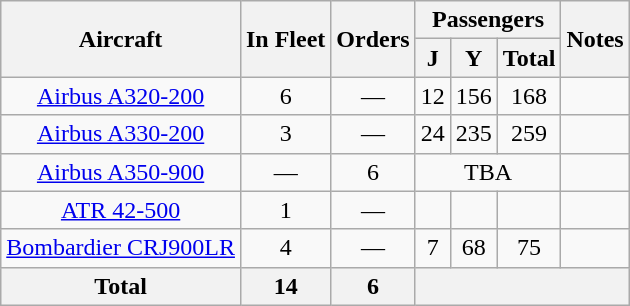<table class="wikitable" style="margin-left:auto; margin-right:auto; border-collapse:collapse; text-align:center">
<tr>
<th rowspan=2>Aircraft</th>
<th rowspan=2>In Fleet</th>
<th rowspan=2>Orders</th>
<th colspan=3>Passengers</th>
<th rowspan=2>Notes</th>
</tr>
<tr>
<th><abbr> J</abbr></th>
<th><abbr> Y</abbr></th>
<th>Total</th>
</tr>
<tr>
<td><a href='#'>Airbus A320-200</a></td>
<td>6</td>
<td>—</td>
<td>12</td>
<td>156</td>
<td>168</td>
<td></td>
</tr>
<tr>
<td><a href='#'>Airbus A330-200</a></td>
<td>3</td>
<td>—</td>
<td>24</td>
<td>235</td>
<td>259</td>
<td></td>
</tr>
<tr>
<td><a href='#'>Airbus A350-900</a></td>
<td>—</td>
<td>6</td>
<td colspan=3><abbr>TBA</abbr></td>
<td></td>
</tr>
<tr>
<td><a href='#'>ATR 42-500</a></td>
<td>1</td>
<td>—</td>
<td></td>
<td></td>
<td></td>
<td></td>
</tr>
<tr>
<td><a href='#'>Bombardier CRJ900LR</a></td>
<td>4</td>
<td>—</td>
<td>7</td>
<td>68</td>
<td>75</td>
<td></td>
</tr>
<tr>
<th>Total</th>
<th>14</th>
<th>6</th>
<th colspan=4></th>
</tr>
</table>
